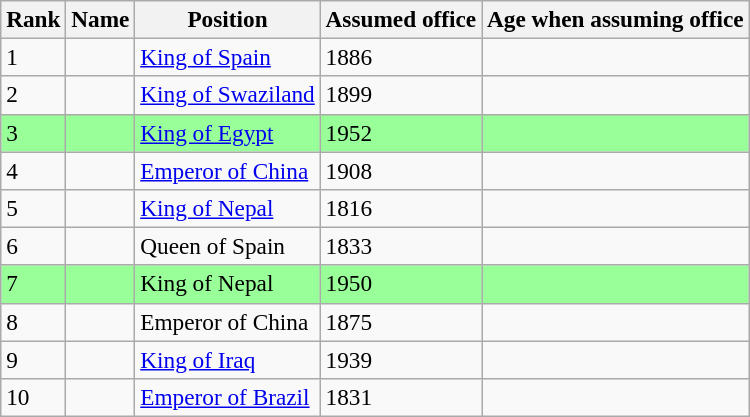<table class="wikitable sortable" style="font-size:97%">
<tr>
<th>Rank</th>
<th>Name</th>
<th>Position</th>
<th>Assumed office</th>
<th>Age when assuming office</th>
</tr>
<tr>
<td>1</td>
<td></td>
<td><a href='#'>King of Spain</a></td>
<td>1886</td>
<td></td>
</tr>
<tr>
<td>2</td>
<td></td>
<td><a href='#'>King of Swaziland</a></td>
<td>1899</td>
<td></td>
</tr>
<tr bgcolor="#99FF99">
<td>3</td>
<td></td>
<td><a href='#'>King of Egypt</a></td>
<td>1952</td>
<td></td>
</tr>
<tr>
<td>4</td>
<td></td>
<td><a href='#'>Emperor of China</a></td>
<td>1908</td>
<td></td>
</tr>
<tr>
<td>5</td>
<td></td>
<td><a href='#'>King of Nepal</a></td>
<td>1816</td>
<td></td>
</tr>
<tr>
<td>6</td>
<td></td>
<td>Queen of Spain</td>
<td>1833</td>
<td></td>
</tr>
<tr bgcolor="#99FF99">
<td>7</td>
<td></td>
<td>King of Nepal</td>
<td>1950</td>
<td></td>
</tr>
<tr>
<td>8</td>
<td></td>
<td>Emperor of China</td>
<td>1875</td>
<td></td>
</tr>
<tr>
<td>9</td>
<td></td>
<td><a href='#'>King of Iraq</a></td>
<td>1939</td>
<td></td>
</tr>
<tr>
<td>10</td>
<td></td>
<td><a href='#'>Emperor of Brazil</a></td>
<td>1831</td>
<td></td>
</tr>
</table>
